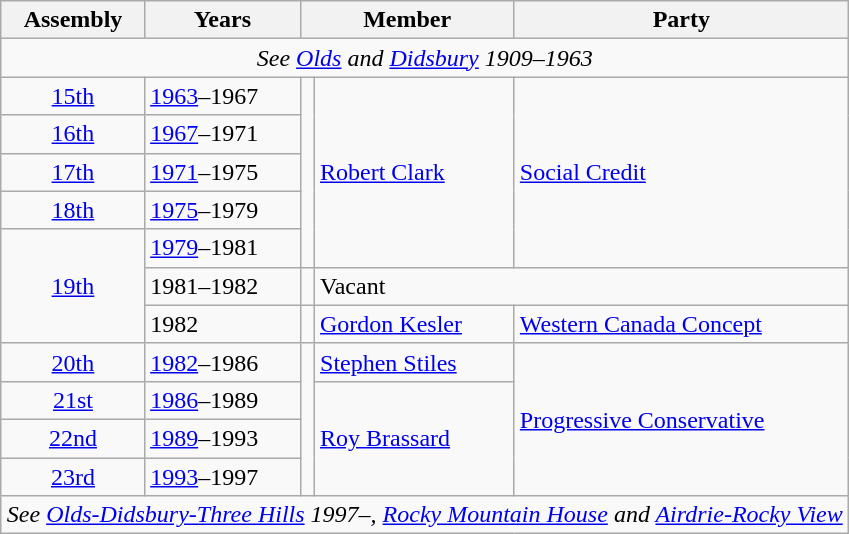<table class=wikitable align=right>
<tr>
<th>Assembly</th>
<th>Years</th>
<th colspan="2">Member</th>
<th>Party</th>
</tr>
<tr>
<td align="center" colspan=5><em>See <a href='#'>Olds</a> and <a href='#'>Didsbury</a> 1909–1963</em></td>
</tr>
<tr>
<td align=center><a href='#'>15th</a></td>
<td><a href='#'>1963</a>–1967</td>
<td rowspan=5 ></td>
<td rowspan=5><a href='#'>Robert Clark</a></td>
<td rowspan=5><a href='#'>Social Credit</a></td>
</tr>
<tr>
<td align=center><a href='#'>16th</a></td>
<td><a href='#'>1967</a>–1971</td>
</tr>
<tr>
<td align=center><a href='#'>17th</a></td>
<td><a href='#'>1971</a>–1975</td>
</tr>
<tr>
<td align=center><a href='#'>18th</a></td>
<td><a href='#'>1975</a>–1979</td>
</tr>
<tr>
<td align=center rowspan=3><a href='#'>19th</a></td>
<td><a href='#'>1979</a>–1981</td>
</tr>
<tr>
<td>1981–1982</td>
<td></td>
<td colspan=2>Vacant</td>
</tr>
<tr>
<td>1982</td>
<td></td>
<td><a href='#'>Gordon Kesler</a></td>
<td><a href='#'>Western Canada Concept</a></td>
</tr>
<tr>
<td align=center><a href='#'>20th</a></td>
<td><a href='#'>1982</a>–1986</td>
<td rowspan=4 ></td>
<td><a href='#'>Stephen Stiles</a></td>
<td rowspan=4><a href='#'>Progressive Conservative</a></td>
</tr>
<tr>
<td align=center><a href='#'>21st</a></td>
<td><a href='#'>1986</a>–1989</td>
<td rowspan=3><a href='#'>Roy Brassard</a></td>
</tr>
<tr>
<td align=center><a href='#'>22nd</a></td>
<td><a href='#'>1989</a>–1993</td>
</tr>
<tr>
<td align=center><a href='#'>23rd</a></td>
<td><a href='#'>1993</a>–1997</td>
</tr>
<tr>
<td align="center" colspan=5><em>See <a href='#'>Olds-Didsbury-Three Hills</a> 1997–, <a href='#'>Rocky Mountain House</a> and <a href='#'>Airdrie-Rocky View</a></em></td>
</tr>
</table>
